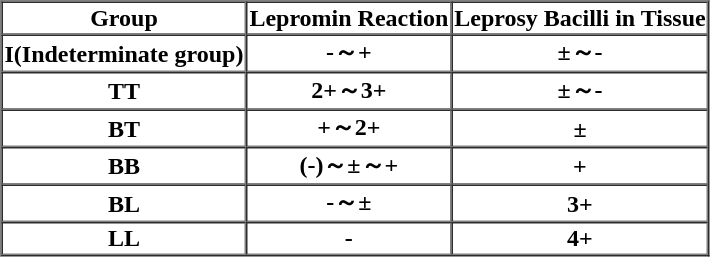<table border="1" cellpaddint"2" cellspacing="0">
<tr>
<th>Group</th>
<th>Lepromin Reaction</th>
<th>Leprosy Bacilli in Tissue</th>
</tr>
<tr>
<th>I(Indeterminate group)</th>
<th>-～+</th>
<th>±～-</th>
</tr>
<tr>
<th>TT</th>
<th>2+～3+</th>
<th>±～-</th>
</tr>
<tr>
<th>BT</th>
<th>+～2+</th>
<th>±</th>
</tr>
<tr>
<th>BB</th>
<th>(-)～±～+</th>
<th>+</th>
</tr>
<tr>
<th>BL</th>
<th>-～±</th>
<th>3+</th>
</tr>
<tr>
<th>LL</th>
<th>-</th>
<th>4+</th>
</tr>
</table>
